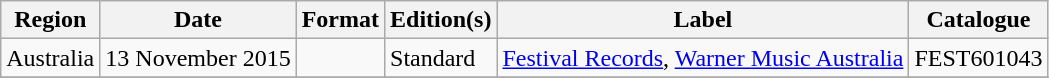<table class="wikitable plainrowheaders">
<tr>
<th scope="col">Region</th>
<th scope="col">Date</th>
<th scope="col">Format</th>
<th scope="col">Edition(s)</th>
<th scope="col">Label</th>
<th scope="col">Catalogue</th>
</tr>
<tr>
<td>Australia</td>
<td>13 November 2015</td>
<td></td>
<td>Standard</td>
<td><a href='#'>Festival Records</a>, <a href='#'>Warner Music Australia</a></td>
<td>FEST601043</td>
</tr>
<tr>
</tr>
</table>
